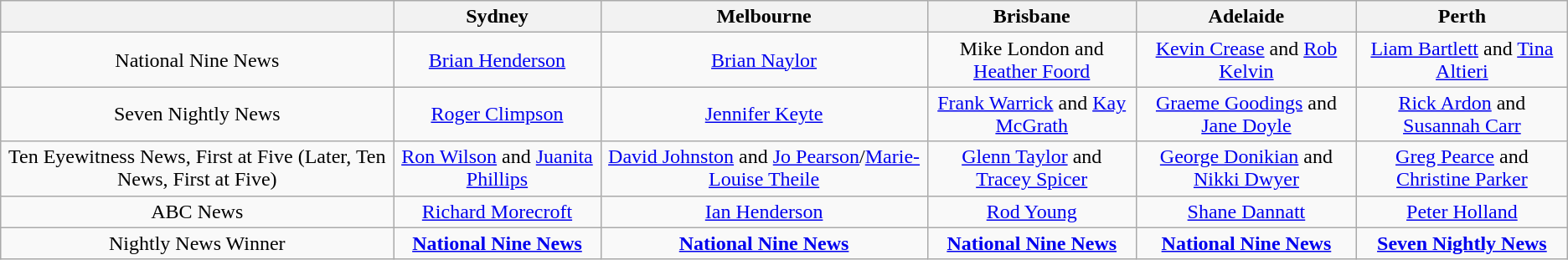<table class="wikitable">
<tr>
<th></th>
<th>Sydney</th>
<th>Melbourne</th>
<th>Brisbane</th>
<th>Adelaide</th>
<th>Perth</th>
</tr>
<tr style="text-align:center">
<td>National Nine News</td>
<td><a href='#'>Brian Henderson</a></td>
<td><a href='#'>Brian Naylor</a></td>
<td>Mike London and <a href='#'>Heather Foord</a></td>
<td><a href='#'>Kevin Crease</a> and <a href='#'>Rob Kelvin</a></td>
<td><a href='#'>Liam Bartlett</a> and <a href='#'>Tina Altieri</a></td>
</tr>
<tr style="text-align:center">
<td>Seven Nightly News</td>
<td><a href='#'>Roger Climpson</a></td>
<td><a href='#'>Jennifer Keyte</a></td>
<td><a href='#'>Frank Warrick</a> and <a href='#'>Kay McGrath</a></td>
<td><a href='#'>Graeme Goodings</a> and <a href='#'>Jane Doyle</a></td>
<td><a href='#'>Rick Ardon</a> and <a href='#'>Susannah Carr</a></td>
</tr>
<tr style="text-align:center">
<td>Ten Eyewitness News, First at Five (Later, Ten News, First at Five)</td>
<td><a href='#'>Ron Wilson</a> and <a href='#'>Juanita Phillips</a></td>
<td><a href='#'>David Johnston</a> and <a href='#'>Jo Pearson</a>/<a href='#'>Marie-Louise Theile</a></td>
<td><a href='#'>Glenn Taylor</a> and <a href='#'>Tracey Spicer</a></td>
<td><a href='#'>George Donikian</a> and <a href='#'>Nikki Dwyer</a></td>
<td><a href='#'>Greg Pearce</a> and <a href='#'>Christine Parker</a></td>
</tr>
<tr style="text-align:center">
<td>ABC News</td>
<td><a href='#'>Richard Morecroft</a></td>
<td><a href='#'>Ian Henderson</a></td>
<td><a href='#'>Rod Young</a></td>
<td><a href='#'>Shane Dannatt</a></td>
<td><a href='#'>Peter Holland</a></td>
</tr>
<tr style="text-align:center">
<td>Nightly News Winner</td>
<td><strong><a href='#'>National Nine News</a></strong></td>
<td><strong><a href='#'>National Nine News</a></strong></td>
<td><strong><a href='#'>National Nine News</a></strong></td>
<td><strong><a href='#'>National Nine News</a></strong></td>
<td><strong><a href='#'>Seven Nightly News</a></strong></td>
</tr>
</table>
